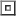<table>
<tr>
<td><br><table border=1>
<tr>
<td></td>
</tr>
</table>
</td>
</tr>
<tr>
</tr>
</table>
